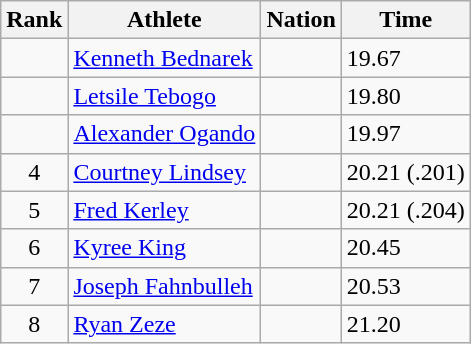<table class="wikitable">
<tr>
<th scope="col">Rank</th>
<th scope="col">Athlete</th>
<th scope="col">Nation</th>
<th scope="col">Time</th>
</tr>
<tr>
<td align=center></td>
<td><a href='#'>Kenneth Bednarek</a></td>
<td></td>
<td>19.67</td>
</tr>
<tr>
<td align=center></td>
<td><a href='#'>Letsile Tebogo</a></td>
<td></td>
<td>19.80</td>
</tr>
<tr>
<td align=center></td>
<td><a href='#'>Alexander Ogando</a></td>
<td></td>
<td>19.97</td>
</tr>
<tr>
<td align=center>4</td>
<td><a href='#'>Courtney Lindsey</a></td>
<td></td>
<td>20.21 (.201)</td>
</tr>
<tr>
<td align=center>5</td>
<td><a href='#'>Fred Kerley</a></td>
<td></td>
<td>20.21 (.204)</td>
</tr>
<tr>
<td align=center>6</td>
<td><a href='#'>Kyree King</a></td>
<td></td>
<td>20.45</td>
</tr>
<tr>
<td align=center>7</td>
<td><a href='#'>Joseph Fahnbulleh</a></td>
<td></td>
<td>20.53</td>
</tr>
<tr>
<td align=center>8</td>
<td><a href='#'>Ryan Zeze</a></td>
<td></td>
<td>21.20</td>
</tr>
</table>
